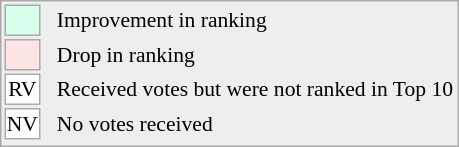<table align="right" style="font-size:90%; border:1px solid #aaaaaa; white-space:nowrap; background:#eeeeee;">
<tr>
<td style="background:#d8ffeb; width:20px; border:1px solid #aaaaaa;"> </td>
<td rowspan="5"> </td>
<td>Improvement in ranking</td>
</tr>
<tr>
<td style="background:#ffe6e6; width:20px; border:1px solid #aaaaaa;"> </td>
<td>Drop in ranking</td>
</tr>
<tr>
<td align="center" style="width:20px; border:1px solid #aaaaaa; background:white;">RV</td>
<td>Received votes but were not ranked in Top 10</td>
</tr>
<tr>
<td align="center" style="width:20px; border:1px solid #aaaaaa; background:white;">NV</td>
<td>No votes received</td>
</tr>
<tr>
</tr>
</table>
